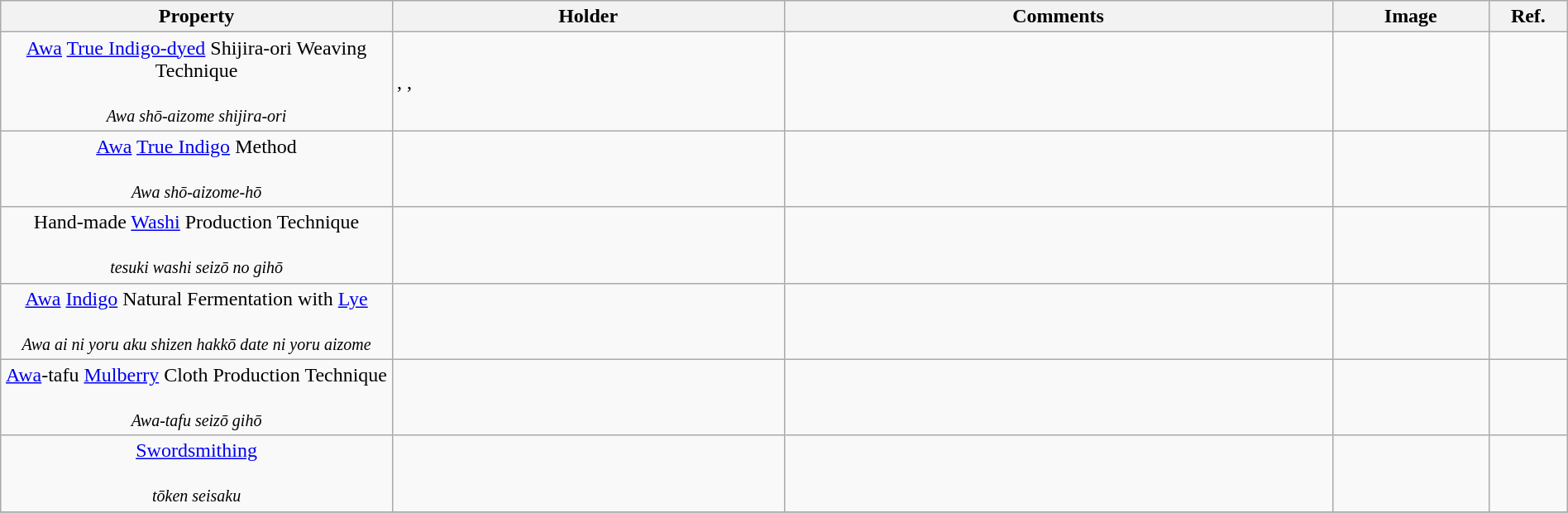<table class="wikitable sortable"  style="width:100%;">
<tr>
<th width="25%" align="left">Property</th>
<th width="25%" align="left">Holder</th>
<th width="35%" align="left" class="unsortable">Comments</th>
<th width="10%" align="left" class="unsortable">Image</th>
<th width="5%" align="left" class="unsortable">Ref.</th>
</tr>
<tr>
<td align="center"><a href='#'>Awa</a> <a href='#'>True Indigo-dyed</a> Shijira-ori Weaving Technique<br><br><small><em>Awa shō-aizome shijira-ori</em></small></td>
<td>, , </td>
<td></td>
<td></td>
<td></td>
</tr>
<tr>
<td align="center"><a href='#'>Awa</a> <a href='#'>True Indigo</a> Method<br><br><small><em>Awa shō-aizome-hō</em></small></td>
<td></td>
<td></td>
<td></td>
<td></td>
</tr>
<tr>
<td align="center">Hand-made <a href='#'>Washi</a> Production Technique<br><br><small><em>tesuki washi seizō no gihō</em></small></td>
<td></td>
<td></td>
<td></td>
<td></td>
</tr>
<tr>
<td align="center"><a href='#'>Awa</a> <a href='#'>Indigo</a> Natural Fermentation with <a href='#'>Lye</a><br><br><small><em>Awa ai ni yoru aku shizen hakkō date ni yoru aizome</em></small></td>
<td></td>
<td></td>
<td></td>
<td></td>
</tr>
<tr>
<td align="center"><a href='#'>Awa</a>-tafu <a href='#'>Mulberry</a> Cloth Production Technique<br><br><small><em>Awa-tafu seizō gihō</em></small></td>
<td></td>
<td></td>
<td></td>
<td></td>
</tr>
<tr>
<td align="center"><a href='#'>Swordsmithing</a><br><br><small><em>tōken seisaku</em></small></td>
<td></td>
<td></td>
<td></td>
<td></td>
</tr>
<tr>
</tr>
</table>
